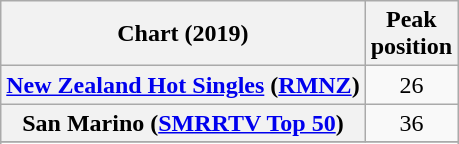<table class="wikitable sortable plainrowheaders" style="text-align:center">
<tr>
<th scope="col">Chart (2019)</th>
<th scope="col">Peak<br>position</th>
</tr>
<tr>
<th scope="row"><a href='#'>New Zealand Hot Singles</a> (<a href='#'>RMNZ</a>)</th>
<td>26</td>
</tr>
<tr>
<th scope="row">San Marino (<a href='#'>SMRRTV Top 50</a>)</th>
<td>36</td>
</tr>
<tr>
</tr>
<tr>
</tr>
</table>
